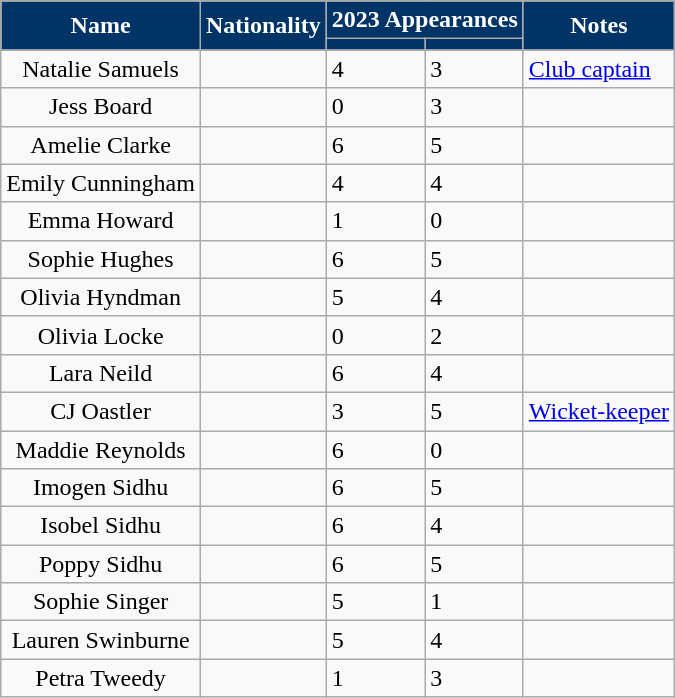<table class="wikitable sortable">
<tr>
<th style="background:#036; color:white" scope="col" rowspan="2">Name</th>
<th style="background:#036; color:white" scope="col" rowspan="2">Nationality</th>
<th style="background:#036; color:white" scope="col" colspan="2">2023 Appearances</th>
<th style="background:#036; color:white" scope="col" rowspan="2">Notes</th>
</tr>
<tr>
<th style="background:#036; color:white" scope="col" rowspan="1"></th>
<th style="background:#036; color:white" scope="col" rowspan="1"></th>
</tr>
<tr>
<td style="text-align:center">Natalie Samuels</td>
<td></td>
<td>4</td>
<td>3</td>
<td><a href='#'>Club captain</a></td>
</tr>
<tr>
<td style="text-align:center">Jess Board</td>
<td></td>
<td>0</td>
<td>3</td>
<td></td>
</tr>
<tr>
<td style="text-align:center">Amelie Clarke</td>
<td></td>
<td>6</td>
<td>5</td>
<td></td>
</tr>
<tr>
<td style="text-align:center">Emily Cunningham</td>
<td></td>
<td>4</td>
<td>4</td>
<td></td>
</tr>
<tr>
<td style="text-align:center">Emma Howard</td>
<td></td>
<td>1</td>
<td>0</td>
<td></td>
</tr>
<tr>
<td style="text-align:center">Sophie Hughes</td>
<td></td>
<td>6</td>
<td>5</td>
<td></td>
</tr>
<tr>
<td style="text-align:center">Olivia Hyndman</td>
<td></td>
<td>5</td>
<td>4</td>
<td></td>
</tr>
<tr>
<td style="text-align:center">Olivia Locke</td>
<td></td>
<td>0</td>
<td>2</td>
<td></td>
</tr>
<tr>
<td style="text-align:center">Lara Neild</td>
<td></td>
<td>6</td>
<td>4</td>
<td></td>
</tr>
<tr>
<td style="text-align:center">CJ Oastler</td>
<td></td>
<td>3</td>
<td>5</td>
<td><a href='#'>Wicket-keeper</a></td>
</tr>
<tr>
<td style="text-align:center">Maddie Reynolds</td>
<td></td>
<td>6</td>
<td>0</td>
<td></td>
</tr>
<tr>
<td style="text-align:center">Imogen Sidhu</td>
<td></td>
<td>6</td>
<td>5</td>
<td></td>
</tr>
<tr>
<td style="text-align:center">Isobel Sidhu</td>
<td></td>
<td>6</td>
<td>4</td>
<td></td>
</tr>
<tr>
<td style="text-align:center">Poppy Sidhu</td>
<td></td>
<td>6</td>
<td>5</td>
<td></td>
</tr>
<tr>
<td style="text-align:center">Sophie Singer</td>
<td></td>
<td>5</td>
<td>1</td>
<td></td>
</tr>
<tr>
<td style="text-align:center">Lauren Swinburne</td>
<td></td>
<td>5</td>
<td>4</td>
<td></td>
</tr>
<tr>
<td style="text-align:center">Petra Tweedy</td>
<td></td>
<td>1</td>
<td>3</td>
<td></td>
</tr>
</table>
